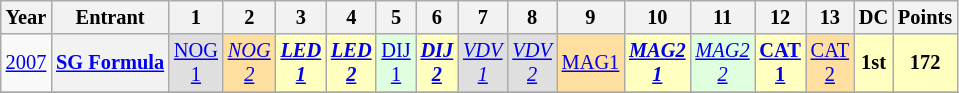<table class="wikitable" style="text-align:center; font-size:85%">
<tr>
<th>Year</th>
<th>Entrant</th>
<th>1</th>
<th>2</th>
<th>3</th>
<th>4</th>
<th>5</th>
<th>6</th>
<th>7</th>
<th>8</th>
<th>9</th>
<th>10</th>
<th>11</th>
<th>12</th>
<th>13</th>
<th>DC</th>
<th>Points</th>
</tr>
<tr>
<td><a href='#'>2007</a></td>
<th nowrap><a href='#'>SG Formula</a></th>
<td style="background:#DFDFDF;"><a href='#'>NOG<br>1</a><br></td>
<td style="background:#FFDF9F;"><em><a href='#'>NOG<br>2</a></em><br></td>
<td style="background:#FFFFBF;"><strong><em><a href='#'>LED<br>1</a></em></strong><br></td>
<td style="background:#FFFFBF;"><strong><em><a href='#'>LED<br>2</a></em></strong><br></td>
<td style="background:#DFFFDF;"><a href='#'>DIJ<br>1</a><br></td>
<td style="background:#FFFFBF;"><strong><em><a href='#'>DIJ<br>2</a></em></strong><br></td>
<td style="background:#DFDFDF;"><em><a href='#'>VDV<br>1</a></em><br></td>
<td style="background:#DFDFDF;"><em><a href='#'>VDV<br>2</a></em><br></td>
<td style="background:#FFDF9F;"><a href='#'>MAG1</a><br></td>
<td style="background:#FFFFBF;"><strong><em><a href='#'>MAG2<br>1</a></em></strong><br></td>
<td style="background:#DFFFDF;"><em><a href='#'>MAG2<br>2</a></em><br></td>
<td style="background:#FFFFBF;"><strong><a href='#'>CAT<br>1</a></strong><br></td>
<td style="background:#FFDF9F;"><a href='#'>CAT<br>2</a><br></td>
<th style="background:#FFFFBF;">1st</th>
<th style="background:#FFFFBF;">172</th>
</tr>
<tr>
</tr>
</table>
